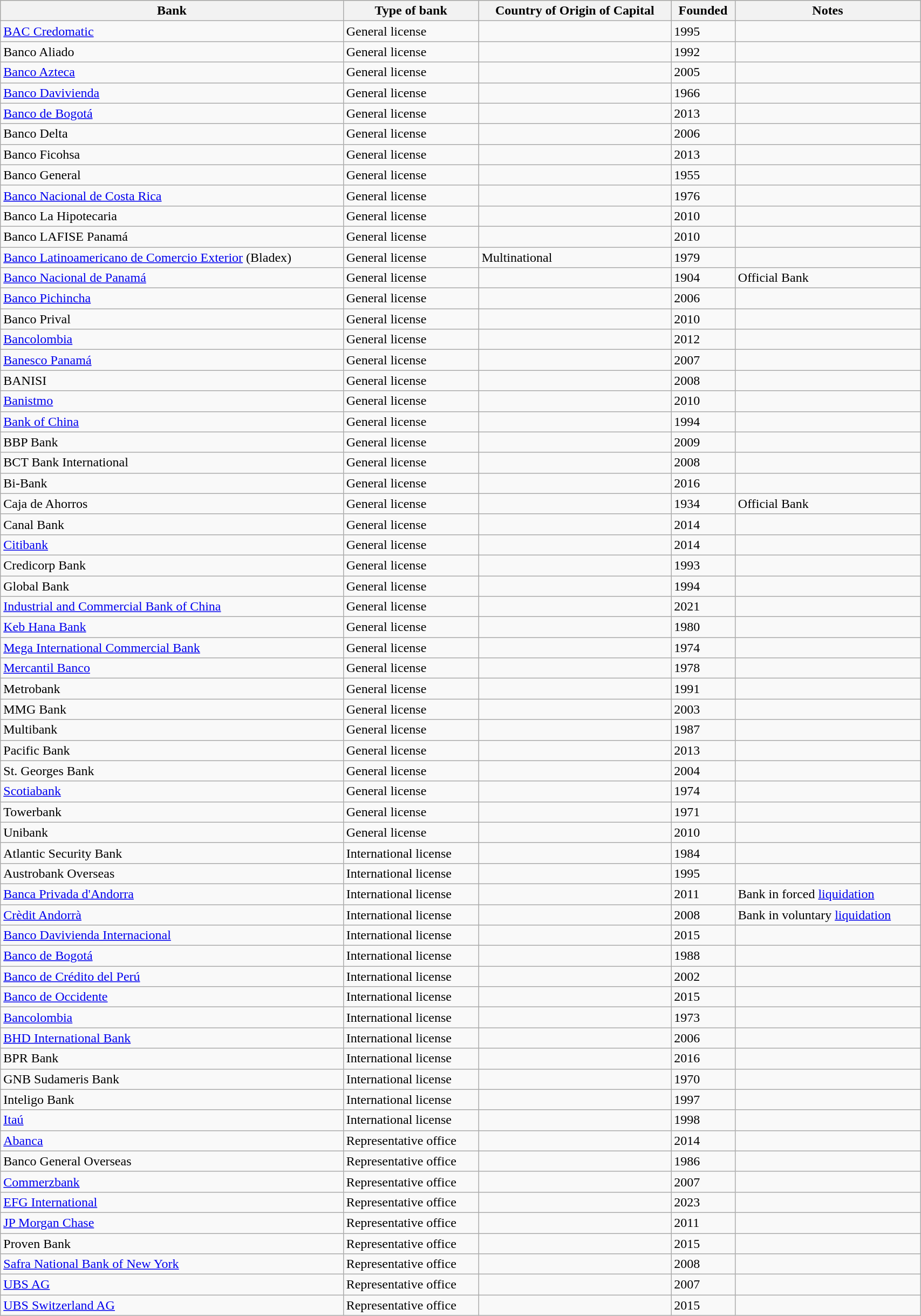<table class="wikitable sortable" width="90%">
<tr bgcolor="#bbbbb">
<th>Bank</th>
<th>Type of bank</th>
<th>Country of Origin of Capital</th>
<th>Founded</th>
<th>Notes</th>
</tr>
<tr>
<td><a href='#'>BAC Credomatic</a></td>
<td>General license</td>
<td></td>
<td>1995</td>
<td></td>
</tr>
<tr>
<td>Banco Aliado</td>
<td>General license</td>
<td></td>
<td>1992</td>
<td></td>
</tr>
<tr>
<td><a href='#'>Banco Azteca</a></td>
<td>General license</td>
<td></td>
<td>2005</td>
<td></td>
</tr>
<tr>
<td><a href='#'>Banco Davivienda</a></td>
<td>General license</td>
<td></td>
<td>1966</td>
<td></td>
</tr>
<tr>
<td><a href='#'>Banco de Bogotá</a></td>
<td>General license</td>
<td></td>
<td>2013</td>
<td></td>
</tr>
<tr>
<td>Banco Delta</td>
<td>General license</td>
<td></td>
<td>2006</td>
<td></td>
</tr>
<tr>
<td>Banco Ficohsa</td>
<td>General license</td>
<td></td>
<td>2013</td>
<td></td>
</tr>
<tr>
<td>Banco General</td>
<td>General license</td>
<td></td>
<td>1955</td>
<td></td>
</tr>
<tr>
<td><a href='#'>Banco Nacional de Costa Rica</a></td>
<td>General license</td>
<td></td>
<td>1976</td>
<td></td>
</tr>
<tr>
<td>Banco La Hipotecaria</td>
<td>General license</td>
<td></td>
<td>2010</td>
<td></td>
</tr>
<tr>
<td>Banco LAFISE Panamá</td>
<td>General license</td>
<td></td>
<td>2010</td>
<td></td>
</tr>
<tr>
<td><a href='#'>Banco Latinoamericano de Comercio Exterior</a> (Bladex)</td>
<td>General license</td>
<td>Multinational</td>
<td>1979</td>
<td></td>
</tr>
<tr>
<td><a href='#'>Banco Nacional de Panamá</a></td>
<td>General license</td>
<td></td>
<td>1904</td>
<td>Official Bank</td>
</tr>
<tr>
<td><a href='#'>Banco Pichincha</a></td>
<td>General license</td>
<td></td>
<td>2006</td>
<td></td>
</tr>
<tr>
<td>Banco Prival</td>
<td>General license</td>
<td></td>
<td>2010</td>
<td></td>
</tr>
<tr>
<td><a href='#'>Bancolombia</a></td>
<td>General license</td>
<td></td>
<td>2012</td>
<td></td>
</tr>
<tr>
<td><a href='#'>Banesco Panamá</a></td>
<td>General license</td>
<td></td>
<td>2007</td>
<td></td>
</tr>
<tr>
<td>BANISI</td>
<td>General license</td>
<td></td>
<td>2008</td>
<td></td>
</tr>
<tr>
<td><a href='#'>Banistmo</a></td>
<td>General license</td>
<td></td>
<td>2010</td>
<td></td>
</tr>
<tr>
<td><a href='#'>Bank of China</a></td>
<td>General license</td>
<td></td>
<td>1994</td>
<td></td>
</tr>
<tr>
<td>BBP Bank</td>
<td>General license</td>
<td></td>
<td>2009</td>
<td></td>
</tr>
<tr>
<td>BCT Bank International</td>
<td>General license</td>
<td></td>
<td>2008</td>
<td></td>
</tr>
<tr>
<td>Bi-Bank</td>
<td>General license</td>
<td></td>
<td>2016</td>
<td></td>
</tr>
<tr>
<td>Caja de Ahorros</td>
<td>General license</td>
<td></td>
<td>1934</td>
<td>Official Bank</td>
</tr>
<tr>
<td>Canal Bank</td>
<td>General license</td>
<td></td>
<td>2014</td>
<td></td>
</tr>
<tr>
<td><a href='#'>Citibank</a></td>
<td>General license</td>
<td></td>
<td>2014</td>
<td></td>
</tr>
<tr>
<td>Credicorp Bank</td>
<td>General license</td>
<td></td>
<td>1993</td>
<td></td>
</tr>
<tr>
<td>Global Bank</td>
<td>General license</td>
<td></td>
<td>1994</td>
<td></td>
</tr>
<tr>
<td><a href='#'>Industrial and Commercial Bank of China</a></td>
<td>General license</td>
<td></td>
<td>2021</td>
<td></td>
</tr>
<tr>
<td><a href='#'>Keb Hana Bank</a></td>
<td>General license</td>
<td></td>
<td>1980</td>
<td></td>
</tr>
<tr>
<td><a href='#'>Mega International Commercial Bank</a></td>
<td>General license</td>
<td></td>
<td>1974</td>
<td></td>
</tr>
<tr>
<td><a href='#'>Mercantil Banco</a></td>
<td>General license</td>
<td></td>
<td>1978</td>
<td></td>
</tr>
<tr>
<td>Metrobank</td>
<td>General license</td>
<td></td>
<td>1991</td>
<td></td>
</tr>
<tr>
<td>MMG Bank</td>
<td>General license</td>
<td></td>
<td>2003</td>
<td></td>
</tr>
<tr>
<td>Multibank</td>
<td>General license</td>
<td></td>
<td>1987</td>
<td></td>
</tr>
<tr>
<td>Pacific Bank</td>
<td>General license</td>
<td></td>
<td>2013</td>
<td></td>
</tr>
<tr>
<td>St. Georges Bank</td>
<td>General license</td>
<td></td>
<td>2004</td>
<td></td>
</tr>
<tr>
<td><a href='#'>Scotiabank</a></td>
<td>General license</td>
<td></td>
<td>1974</td>
<td></td>
</tr>
<tr>
<td>Towerbank</td>
<td>General license</td>
<td></td>
<td>1971</td>
<td></td>
</tr>
<tr>
<td>Unibank</td>
<td>General license</td>
<td></td>
<td>2010</td>
<td></td>
</tr>
<tr>
<td>Atlantic Security Bank</td>
<td>International license</td>
<td></td>
<td>1984</td>
<td></td>
</tr>
<tr>
<td>Austrobank Overseas</td>
<td>International license</td>
<td></td>
<td>1995</td>
<td></td>
</tr>
<tr>
<td><a href='#'>Banca Privada d'Andorra</a></td>
<td>International license</td>
<td></td>
<td>2011</td>
<td>Bank in forced <a href='#'>liquidation</a></td>
</tr>
<tr>
<td><a href='#'>Crèdit Andorrà</a></td>
<td>International license</td>
<td></td>
<td>2008</td>
<td>Bank in voluntary <a href='#'>liquidation</a></td>
</tr>
<tr>
<td><a href='#'>Banco Davivienda Internacional</a></td>
<td>International license</td>
<td></td>
<td>2015</td>
<td></td>
</tr>
<tr>
<td><a href='#'>Banco de Bogotá</a></td>
<td>International license</td>
<td></td>
<td>1988</td>
<td></td>
</tr>
<tr>
<td><a href='#'>Banco de Crédito del Perú</a></td>
<td>International license</td>
<td></td>
<td>2002</td>
<td></td>
</tr>
<tr>
<td><a href='#'>Banco de Occidente</a></td>
<td>International license</td>
<td></td>
<td>2015</td>
<td></td>
</tr>
<tr>
<td><a href='#'>Bancolombia</a></td>
<td>International license</td>
<td></td>
<td>1973</td>
<td></td>
</tr>
<tr>
<td><a href='#'>BHD International Bank</a></td>
<td>International license</td>
<td></td>
<td>2006</td>
<td></td>
</tr>
<tr>
<td>BPR Bank</td>
<td>International license</td>
<td></td>
<td>2016</td>
<td></td>
</tr>
<tr>
<td>GNB Sudameris Bank</td>
<td>International license</td>
<td></td>
<td>1970</td>
<td></td>
</tr>
<tr>
<td>Inteligo Bank</td>
<td>International license</td>
<td></td>
<td>1997</td>
<td></td>
</tr>
<tr>
<td><a href='#'>Itaú</a></td>
<td>International license</td>
<td></td>
<td>1998</td>
<td></td>
</tr>
<tr>
<td><a href='#'>Abanca</a></td>
<td>Representative office</td>
<td></td>
<td>2014</td>
<td></td>
</tr>
<tr>
<td>Banco General Overseas</td>
<td>Representative office</td>
<td></td>
<td>1986</td>
<td></td>
</tr>
<tr>
<td><a href='#'>Commerzbank</a></td>
<td>Representative office</td>
<td></td>
<td>2007</td>
<td></td>
</tr>
<tr>
<td><a href='#'>EFG International</a></td>
<td>Representative office</td>
<td></td>
<td>2023</td>
<td></td>
</tr>
<tr>
<td><a href='#'>JP Morgan Chase</a></td>
<td>Representative office</td>
<td></td>
<td>2011</td>
<td></td>
</tr>
<tr>
<td>Proven Bank</td>
<td>Representative office</td>
<td></td>
<td>2015</td>
<td></td>
</tr>
<tr>
<td><a href='#'>Safra National Bank of New York</a></td>
<td>Representative office</td>
<td></td>
<td>2008</td>
<td></td>
</tr>
<tr>
<td><a href='#'>UBS AG</a></td>
<td>Representative office</td>
<td></td>
<td>2007</td>
<td></td>
</tr>
<tr>
<td><a href='#'>UBS Switzerland AG</a></td>
<td>Representative office</td>
<td></td>
<td>2015</td>
<td></td>
</tr>
</table>
